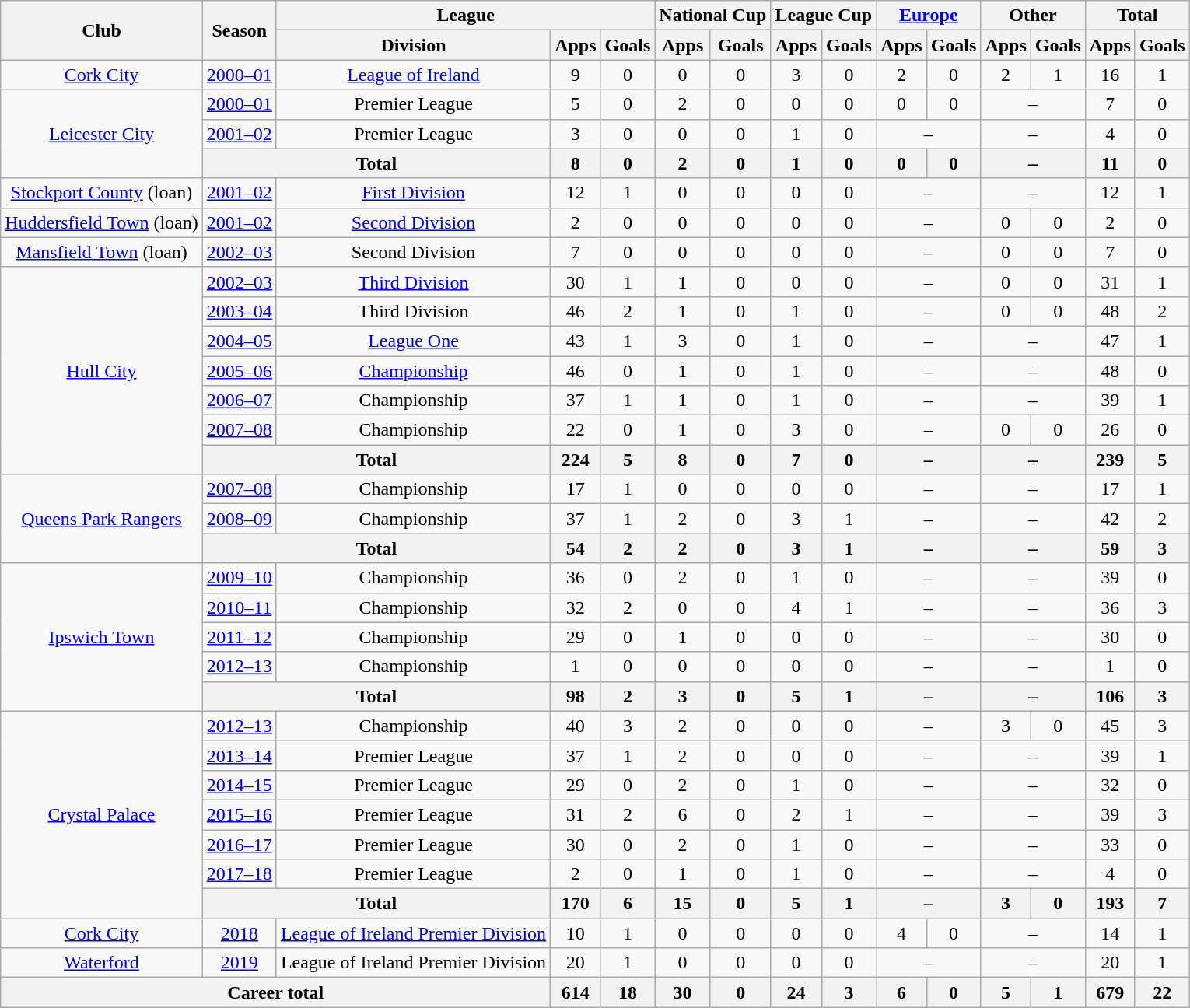<table class="wikitable" style="text-align: center">
<tr>
<th rowspan="2">Club</th>
<th rowspan="2">Season</th>
<th colspan="3">League</th>
<th colspan="2">National Cup</th>
<th colspan="2">League Cup</th>
<th colspan="2"><a href='#'>Europe</a></th>
<th colspan="2">Other</th>
<th colspan="2">Total</th>
</tr>
<tr>
<th>Division</th>
<th>Apps</th>
<th>Goals</th>
<th>Apps</th>
<th>Goals</th>
<th>Apps</th>
<th>Goals</th>
<th>Apps</th>
<th>Goals</th>
<th>Apps</th>
<th>Goals</th>
<th>Apps</th>
<th>Goals</th>
</tr>
<tr>
<td><a href='#'>Cork City</a></td>
<td><a href='#'>2000–01</a></td>
<td><a href='#'>League of Ireland</a></td>
<td>9</td>
<td>0</td>
<td>0</td>
<td>0</td>
<td>3</td>
<td>0</td>
<td>2</td>
<td>0</td>
<td>2</td>
<td>1</td>
<td>16</td>
<td>1</td>
</tr>
<tr>
<td rowspan=3><a href='#'>Leicester City</a></td>
<td><a href='#'>2000–01</a></td>
<td>Premier League</td>
<td>5</td>
<td>0</td>
<td>2</td>
<td>0</td>
<td>0</td>
<td>0</td>
<td>0</td>
<td>0</td>
<td colspan=2>–</td>
<td>7</td>
<td>0</td>
</tr>
<tr>
<td><a href='#'>2001–02</a></td>
<td>Premier League</td>
<td>3</td>
<td>0</td>
<td>0</td>
<td>0</td>
<td>1</td>
<td>0</td>
<td colspan=2>–</td>
<td colspan=2>–</td>
<td>4</td>
<td>0</td>
</tr>
<tr>
<th colspan=2>Total</th>
<th>8</th>
<th>0</th>
<th>2</th>
<th>0</th>
<th>1</th>
<th>0</th>
<th>0</th>
<th>0</th>
<th colspan=2>–</th>
<th>11</th>
<th>0</th>
</tr>
<tr>
<td><a href='#'>Stockport County</a> (loan)</td>
<td><a href='#'>2001–02</a></td>
<td><a href='#'>First Division</a></td>
<td>12</td>
<td>1</td>
<td>0</td>
<td>0</td>
<td>0</td>
<td>0</td>
<td colspan=2>–</td>
<td colspan=2>–</td>
<td>12</td>
<td>1</td>
</tr>
<tr>
<td><a href='#'>Huddersfield Town</a> (loan)</td>
<td><a href='#'>2001–02</a></td>
<td><a href='#'>Second Division</a></td>
<td>2</td>
<td>0</td>
<td>0</td>
<td>0</td>
<td>0</td>
<td>0</td>
<td colspan=2>–</td>
<td>0</td>
<td>0</td>
<td>2</td>
<td>0</td>
</tr>
<tr>
<td><a href='#'>Mansfield Town</a> (loan)</td>
<td><a href='#'>2002–03</a></td>
<td>Second Division</td>
<td>7</td>
<td>0</td>
<td>0</td>
<td>0</td>
<td>0</td>
<td>0</td>
<td colspan=2>–</td>
<td>0</td>
<td>0</td>
<td>7</td>
<td>0</td>
</tr>
<tr>
<td rowspan=7><a href='#'>Hull City</a></td>
<td><a href='#'>2002–03</a></td>
<td><a href='#'>Third Division</a></td>
<td>30</td>
<td>1</td>
<td>1</td>
<td>0</td>
<td>0</td>
<td>0</td>
<td colspan=2>–</td>
<td>0</td>
<td>0</td>
<td>31</td>
<td>1</td>
</tr>
<tr>
<td><a href='#'>2003–04</a></td>
<td>Third Division</td>
<td>46</td>
<td>2</td>
<td>1</td>
<td>0</td>
<td>1</td>
<td>0</td>
<td colspan=2>–</td>
<td>0</td>
<td>0</td>
<td>48</td>
<td>2</td>
</tr>
<tr>
<td><a href='#'>2004–05</a></td>
<td><a href='#'>League One</a></td>
<td>43</td>
<td>1</td>
<td>3</td>
<td>0</td>
<td>1</td>
<td>0</td>
<td colspan=2>–</td>
<td colspan=2>–</td>
<td>47</td>
<td>1</td>
</tr>
<tr>
<td><a href='#'>2005–06</a></td>
<td><a href='#'>Championship</a></td>
<td>46</td>
<td>0</td>
<td>1</td>
<td>0</td>
<td>1</td>
<td>0</td>
<td colspan=2>–</td>
<td colspan=2>–</td>
<td>48</td>
<td>0</td>
</tr>
<tr>
<td><a href='#'>2006–07</a></td>
<td>Championship</td>
<td>37</td>
<td>1</td>
<td>1</td>
<td>0</td>
<td>1</td>
<td>0</td>
<td colspan=2>–</td>
<td colspan=2>–</td>
<td>39</td>
<td>1</td>
</tr>
<tr>
<td><a href='#'>2007–08</a></td>
<td>Championship</td>
<td>22</td>
<td>0</td>
<td>1</td>
<td>0</td>
<td>3</td>
<td>0</td>
<td colspan=2>–</td>
<td>0</td>
<td>0</td>
<td>26</td>
<td>0</td>
</tr>
<tr>
<th colspan=2>Total</th>
<th>224</th>
<th>5</th>
<th>8</th>
<th>0</th>
<th>7</th>
<th>0</th>
<th colspan=2>–</th>
<th colspan=2>–</th>
<th>239</th>
<th>5</th>
</tr>
<tr>
<td rowspan=3><a href='#'>Queens Park Rangers</a></td>
<td><a href='#'>2007–08</a></td>
<td>Championship</td>
<td>17</td>
<td>1</td>
<td>0</td>
<td>0</td>
<td>0</td>
<td>0</td>
<td colspan=2>–</td>
<td colspan=2>–</td>
<td>17</td>
<td>1</td>
</tr>
<tr>
<td><a href='#'>2008–09</a></td>
<td>Championship</td>
<td>37</td>
<td>1</td>
<td>2</td>
<td>0</td>
<td>3</td>
<td>1</td>
<td colspan=2>–</td>
<td colspan=2>–</td>
<td>42</td>
<td>2</td>
</tr>
<tr>
<th colspan=2>Total</th>
<th>54</th>
<th>2</th>
<th>2</th>
<th>0</th>
<th>3</th>
<th>1</th>
<th colspan=2>–</th>
<th colspan=2>–</th>
<th>59</th>
<th>3</th>
</tr>
<tr>
<td rowspan=5><a href='#'>Ipswich Town</a></td>
<td><a href='#'>2009–10</a></td>
<td>Championship</td>
<td>36</td>
<td>0</td>
<td>2</td>
<td>0</td>
<td>1</td>
<td>0</td>
<td colspan=2>–</td>
<td colspan=2>–</td>
<td>39</td>
<td>0</td>
</tr>
<tr>
<td><a href='#'>2010–11</a></td>
<td>Championship</td>
<td>32</td>
<td>2</td>
<td>0</td>
<td>0</td>
<td>4</td>
<td>1</td>
<td colspan=2>–</td>
<td colspan=2>–</td>
<td>36</td>
<td>3</td>
</tr>
<tr>
<td><a href='#'>2011–12</a></td>
<td>Championship</td>
<td>29</td>
<td>0</td>
<td>1</td>
<td>0</td>
<td>0</td>
<td>0</td>
<td colspan=2>–</td>
<td colspan=2>–</td>
<td>30</td>
<td>0</td>
</tr>
<tr>
<td><a href='#'>2012–13</a></td>
<td>Championship</td>
<td>1</td>
<td>0</td>
<td>0</td>
<td>0</td>
<td>0</td>
<td>0</td>
<td colspan=2>–</td>
<td colspan=2>–</td>
<td>1</td>
<td>0</td>
</tr>
<tr>
<th colspan=2>Total</th>
<th>98</th>
<th>2</th>
<th>3</th>
<th>0</th>
<th>5</th>
<th>1</th>
<th colspan=2>–</th>
<th colspan=2>–</th>
<th>106</th>
<th>3</th>
</tr>
<tr>
<td rowspan=7><a href='#'>Crystal Palace</a></td>
<td><a href='#'>2012–13</a></td>
<td>Championship</td>
<td>40</td>
<td>3</td>
<td>2</td>
<td>0</td>
<td>0</td>
<td>0</td>
<td colspan=2>–</td>
<td>3</td>
<td>0</td>
<td>45</td>
<td>3</td>
</tr>
<tr>
<td><a href='#'>2013–14</a></td>
<td>Premier League</td>
<td>37</td>
<td>1</td>
<td>2</td>
<td>0</td>
<td>0</td>
<td>0</td>
<td colspan=2>–</td>
<td colspan=2>–</td>
<td>39</td>
<td>1</td>
</tr>
<tr>
<td><a href='#'>2014–15</a></td>
<td>Premier League</td>
<td>29</td>
<td>0</td>
<td>2</td>
<td>0</td>
<td>1</td>
<td>0</td>
<td colspan=2>–</td>
<td colspan=2>–</td>
<td>32</td>
<td>0</td>
</tr>
<tr>
<td><a href='#'>2015–16</a></td>
<td>Premier League</td>
<td>31</td>
<td>2</td>
<td>6</td>
<td>0</td>
<td>2</td>
<td>1</td>
<td colspan=2>–</td>
<td colspan=2>–</td>
<td>39</td>
<td>3</td>
</tr>
<tr>
<td><a href='#'>2016–17</a></td>
<td>Premier League</td>
<td>30</td>
<td>0</td>
<td>2</td>
<td>0</td>
<td>1</td>
<td>0</td>
<td colspan=2>–</td>
<td colspan=2>–</td>
<td>33</td>
<td>0</td>
</tr>
<tr>
<td><a href='#'>2017–18</a></td>
<td>Premier League</td>
<td>2</td>
<td>0</td>
<td>1</td>
<td>0</td>
<td>1</td>
<td>0</td>
<td colspan=2>–</td>
<td colspan=2>–</td>
<td>4</td>
<td>0</td>
</tr>
<tr>
<th colspan=2>Total</th>
<th>170</th>
<th>6</th>
<th>15</th>
<th>0</th>
<th>5</th>
<th>1</th>
<th colspan=2>–</th>
<th>3</th>
<th>0</th>
<th>193</th>
<th>7</th>
</tr>
<tr>
<td><a href='#'>Cork City</a></td>
<td><a href='#'>2018</a></td>
<td><a href='#'>League of Ireland Premier Division</a></td>
<td>10</td>
<td>1</td>
<td>0</td>
<td>0</td>
<td>0</td>
<td>0</td>
<td>4</td>
<td>0</td>
<td colspan=2>–</td>
<td>14</td>
<td>1</td>
</tr>
<tr>
<td><a href='#'>Waterford</a></td>
<td><a href='#'>2019</a></td>
<td>League of Ireland Premier Division</td>
<td>20</td>
<td>1</td>
<td>0</td>
<td>0</td>
<td>0</td>
<td>0</td>
<td colspan=2>–</td>
<td colspan=2>–</td>
<td>20</td>
<td>1</td>
</tr>
<tr>
<th colspan="3">Career total</th>
<th>614</th>
<th>18</th>
<th>30</th>
<th>0</th>
<th>24</th>
<th>3</th>
<th>6</th>
<th>0</th>
<th>5</th>
<th>1</th>
<th>679</th>
<th>22</th>
</tr>
</table>
